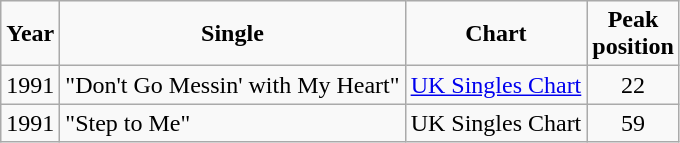<table class="wikitable">
<tr>
<td><strong>Year</strong></td>
<td style="text-align:center;"><strong>Single</strong></td>
<td style="text-align:center;"><strong>Chart</strong></td>
<td style="text-align:center;"><strong>Peak<br>position</strong></td>
</tr>
<tr>
<td>1991</td>
<td>"Don't Go Messin' with My Heart"</td>
<td><a href='#'>UK Singles Chart</a></td>
<td style="text-align:center;">22</td>
</tr>
<tr>
<td>1991</td>
<td>"Step to Me"</td>
<td>UK Singles Chart</td>
<td style="text-align:center;">59</td>
</tr>
</table>
